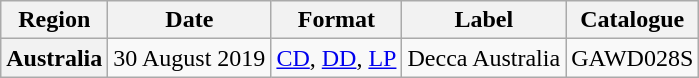<table class="wikitable plainrowheaders">
<tr>
<th scope="col">Region</th>
<th scope="col">Date</th>
<th scope="col">Format</th>
<th scope="col">Label</th>
<th scope="col">Catalogue</th>
</tr>
<tr>
<th>Australia</th>
<td>30 August 2019</td>
<td><a href='#'>CD</a>, <a href='#'>DD</a>, <a href='#'>LP</a></td>
<td>Decca Australia</td>
<td>GAWD028S</td>
</tr>
</table>
